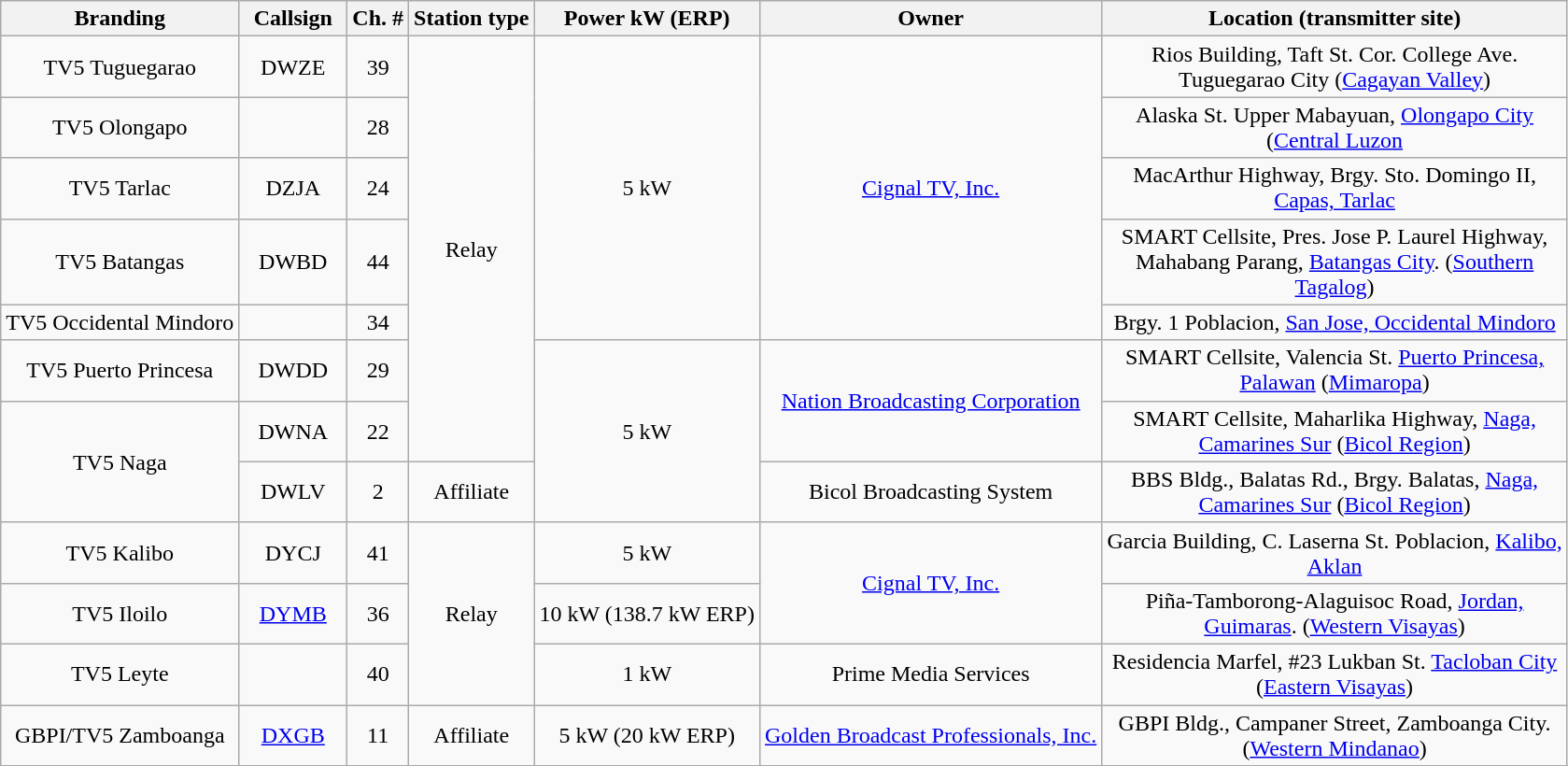<table class="wikitable style"=""width:100%" style="text-align:center;">
<tr>
<th>Branding</th>
<th width="70px">Callsign</th>
<th>Ch. #</th>
<th>Station type</th>
<th>Power kW (ERP)</th>
<th>Owner</th>
<th class="unsortable" width="325px">Location (transmitter site)</th>
</tr>
<tr>
<td>TV5 Tuguegarao</td>
<td>DWZE</td>
<td>39</td>
<td rowspan="7">Relay</td>
<td rowspan="5">5 kW</td>
<td rowspan="5"><a href='#'>Cignal TV, Inc.</a></td>
<td>Rios Building, Taft St. Cor. College Ave. Tuguegarao City (<a href='#'>Cagayan Valley</a>)</td>
</tr>
<tr>
<td>TV5 Olongapo</td>
<td></td>
<td>28</td>
<td>Alaska St. Upper Mabayuan, <a href='#'>Olongapo City</a> (<a href='#'>Central Luzon</a></td>
</tr>
<tr>
<td>TV5 Tarlac</td>
<td>DZJA</td>
<td>24</td>
<td>MacArthur Highway, Brgy. Sto. Domingo II, <a href='#'>Capas, Tarlac</a></td>
</tr>
<tr>
<td>TV5 Batangas</td>
<td>DWBD</td>
<td>44</td>
<td>SMART Cellsite, Pres. Jose P. Laurel Highway, Mahabang Parang, <a href='#'>Batangas City</a>. (<a href='#'>Southern Tagalog</a>)</td>
</tr>
<tr>
<td>TV5 Occidental Mindoro</td>
<td></td>
<td>34</td>
<td>Brgy. 1 Poblacion, <a href='#'>San Jose, Occidental Mindoro</a></td>
</tr>
<tr>
<td>TV5 Puerto Princesa</td>
<td>DWDD</td>
<td>29</td>
<td rowspan="3">5 kW</td>
<td rowspan="2"><a href='#'>Nation Broadcasting Corporation</a></td>
<td>SMART Cellsite, Valencia St. <a href='#'>Puerto Princesa, Palawan</a> (<a href='#'>Mimaropa</a>)</td>
</tr>
<tr>
<td rowspan="2">TV5 Naga</td>
<td>DWNA</td>
<td>22</td>
<td>SMART Cellsite, Maharlika Highway, <a href='#'>Naga, Camarines Sur</a> (<a href='#'>Bicol Region</a>)</td>
</tr>
<tr>
<td>DWLV</td>
<td>2</td>
<td>Affiliate</td>
<td>Bicol Broadcasting System</td>
<td>BBS Bldg., Balatas Rd., Brgy. Balatas, <a href='#'>Naga, Camarines Sur</a> (<a href='#'>Bicol Region</a>)</td>
</tr>
<tr>
<td>TV5 Kalibo</td>
<td>DYCJ</td>
<td>41</td>
<td rowspan="3">Relay</td>
<td>5 kW</td>
<td rowspan="2"><a href='#'>Cignal TV, Inc.</a></td>
<td>Garcia Building, C. Laserna St. Poblacion, <a href='#'>Kalibo, Aklan</a></td>
</tr>
<tr>
<td>TV5 Iloilo</td>
<td><a href='#'>DYMB</a></td>
<td>36</td>
<td>10 kW (138.7 kW ERP)</td>
<td>Piña-Tamborong-Alaguisoc Road, <a href='#'>Jordan, Guimaras</a>. (<a href='#'>Western Visayas</a>)</td>
</tr>
<tr>
<td>TV5 Leyte</td>
<td></td>
<td>40</td>
<td>1 kW</td>
<td>Prime Media Services</td>
<td>Residencia Marfel, #23 Lukban St. <a href='#'>Tacloban City</a> (<a href='#'>Eastern Visayas</a>)</td>
</tr>
<tr>
<td>GBPI/TV5 Zamboanga</td>
<td><a href='#'>DXGB</a></td>
<td>11</td>
<td>Affiliate</td>
<td>5 kW (20 kW ERP)</td>
<td><a href='#'>Golden Broadcast Professionals, Inc.</a></td>
<td>GBPI Bldg., Campaner Street, Zamboanga City. (<a href='#'>Western Mindanao</a>)</td>
</tr>
<tr>
</tr>
</table>
